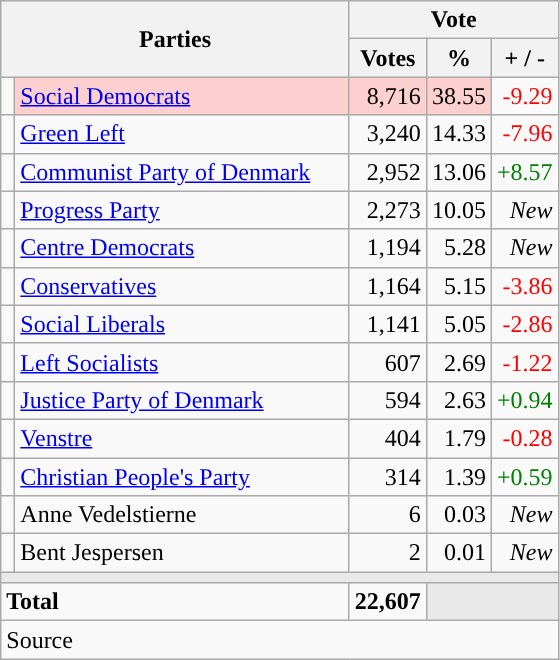<table class="wikitable" style="text-align:right;">
<tr>
<th style="text-align:centre;" rowspan="2" colspan="2" width="225">Parties</th>
<th colspan="3">Vote</th>
</tr>
<tr>
<th width="15">Votes</th>
<th width="15">%</th>
<th width="15">+ / -</th>
</tr>
<tr>
<td width="2" style="color:inherit;background:"></td>
<td bgcolor=#fbd0ce  align="left"><a href='#'>Social Democrats</a></td>
<td bgcolor=#fbd0ce>8,716</td>
<td bgcolor=#fbd0ce>38.55</td>
<td style=color:red;>-9.29</td>
</tr>
<tr>
<td width="2" style="color:inherit;background:"></td>
<td align="left"><a href='#'>Green Left</a></td>
<td>3,240</td>
<td>14.33</td>
<td style=color:red;>-7.96</td>
</tr>
<tr>
<td width="2" style="color:inherit;background:"></td>
<td align="left"><a href='#'>Communist Party of Denmark</a></td>
<td>2,952</td>
<td>13.06</td>
<td style=color:green;>+8.57</td>
</tr>
<tr>
<td width="2" style="color:inherit;background:"></td>
<td align="left"><a href='#'>Progress Party</a></td>
<td>2,273</td>
<td>10.05</td>
<td><em>New</em></td>
</tr>
<tr>
<td width="2" style="color:inherit;background:"></td>
<td align="left"><a href='#'>Centre Democrats</a></td>
<td>1,194</td>
<td>5.28</td>
<td><em>New</em></td>
</tr>
<tr>
<td width="2" style="color:inherit;background:"></td>
<td align="left"><a href='#'>Conservatives</a></td>
<td>1,164</td>
<td>5.15</td>
<td style=color:red;>-3.86</td>
</tr>
<tr>
<td width="2" style="color:inherit;background:"></td>
<td align="left"><a href='#'>Social Liberals</a></td>
<td>1,141</td>
<td>5.05</td>
<td style=color:red;>-2.86</td>
</tr>
<tr>
<td width="2" style="color:inherit;background:"></td>
<td align="left"><a href='#'>Left Socialists</a></td>
<td>607</td>
<td>2.69</td>
<td style=color:red;>-1.22</td>
</tr>
<tr>
<td width="2" style="color:inherit;background:"></td>
<td align="left"><a href='#'>Justice Party of Denmark</a></td>
<td>594</td>
<td>2.63</td>
<td style=color:green;>+0.94</td>
</tr>
<tr>
<td width="2" style="color:inherit;background:"></td>
<td align="left"><a href='#'>Venstre</a></td>
<td>404</td>
<td>1.79</td>
<td style=color:red;>-0.28</td>
</tr>
<tr>
<td width="2" style="color:inherit;background:"></td>
<td align="left"><a href='#'>Christian People's Party</a></td>
<td>314</td>
<td>1.39</td>
<td style=color:green;>+0.59</td>
</tr>
<tr>
<td width="2" style="color:inherit;background:"></td>
<td align="left">Anne Vedelstierne</td>
<td>6</td>
<td>0.03</td>
<td><em>New</em></td>
</tr>
<tr>
<td width="2" style="color:inherit;background:"></td>
<td align="left">Bent Jespersen</td>
<td>2</td>
<td>0.01</td>
<td><em>New</em></td>
</tr>
<tr>
<td colspan="7" bgcolor="#E9E9E9"></td>
</tr>
<tr>
<td align="left" colspan="2"><strong>Total</strong></td>
<td><strong>22,607</strong></td>
<td bgcolor="#E9E9E9" colspan="2"></td>
</tr>
<tr>
<td align="left" colspan="6">Source</td>
</tr>
</table>
